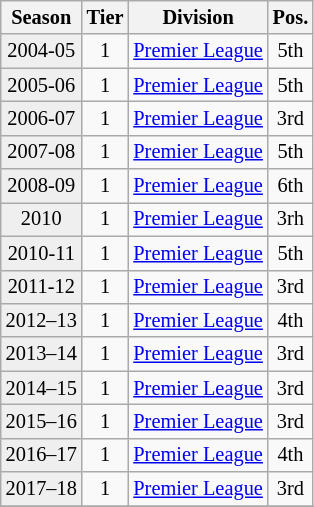<table class="wikitable" style="font-size:85%; text-align:center">
<tr>
<th>Season</th>
<th>Tier</th>
<th>Division</th>
<th>Pos.</th>
</tr>
<tr>
<td bgcolor=#efefef>2004-05</td>
<td>1</td>
<td align=left><a href='#'>Premier League</a></td>
<td>5th</td>
</tr>
<tr>
<td bgcolor=#efefef>2005-06</td>
<td>1</td>
<td align=left><a href='#'>Premier League</a></td>
<td>5th</td>
</tr>
<tr>
<td bgcolor=#efefef>2006-07</td>
<td>1</td>
<td align=left><a href='#'>Premier League</a></td>
<td>3rd</td>
</tr>
<tr>
<td bgcolor=#efefef>2007-08</td>
<td>1</td>
<td align=left><a href='#'>Premier League</a></td>
<td>5th</td>
</tr>
<tr>
<td bgcolor=#efefef>2008-09</td>
<td>1</td>
<td align=left><a href='#'>Premier League</a></td>
<td>6th</td>
</tr>
<tr>
<td bgcolor=#efefef>2010</td>
<td>1</td>
<td align=left><a href='#'>Premier League</a></td>
<td>3rh</td>
</tr>
<tr>
<td bgcolor=#efefef>2010-11</td>
<td>1</td>
<td align=left><a href='#'>Premier League</a></td>
<td>5th</td>
</tr>
<tr>
<td bgcolor=#efefef>2011-12</td>
<td>1</td>
<td align=left><a href='#'>Premier League</a></td>
<td>3rd</td>
</tr>
<tr>
<td bgcolor=#efefef>2012–13</td>
<td>1</td>
<td align=left><a href='#'>Premier League</a></td>
<td>4th</td>
</tr>
<tr>
<td bgcolor=#efefef>2013–14</td>
<td>1</td>
<td align=left><a href='#'>Premier League</a></td>
<td>3rd</td>
</tr>
<tr>
<td bgcolor=#efefef>2014–15</td>
<td>1</td>
<td align=left><a href='#'>Premier League</a></td>
<td>3rd</td>
</tr>
<tr>
<td bgcolor=#efefef>2015–16</td>
<td>1</td>
<td align=left><a href='#'>Premier League</a></td>
<td>3rd</td>
</tr>
<tr>
<td bgcolor=#efefef>2016–17</td>
<td>1</td>
<td align=left><a href='#'>Premier League</a></td>
<td>4th</td>
</tr>
<tr>
<td bgcolor=#efefef>2017–18</td>
<td>1</td>
<td align=left><a href='#'>Premier League</a></td>
<td>3rd</td>
</tr>
<tr>
</tr>
</table>
